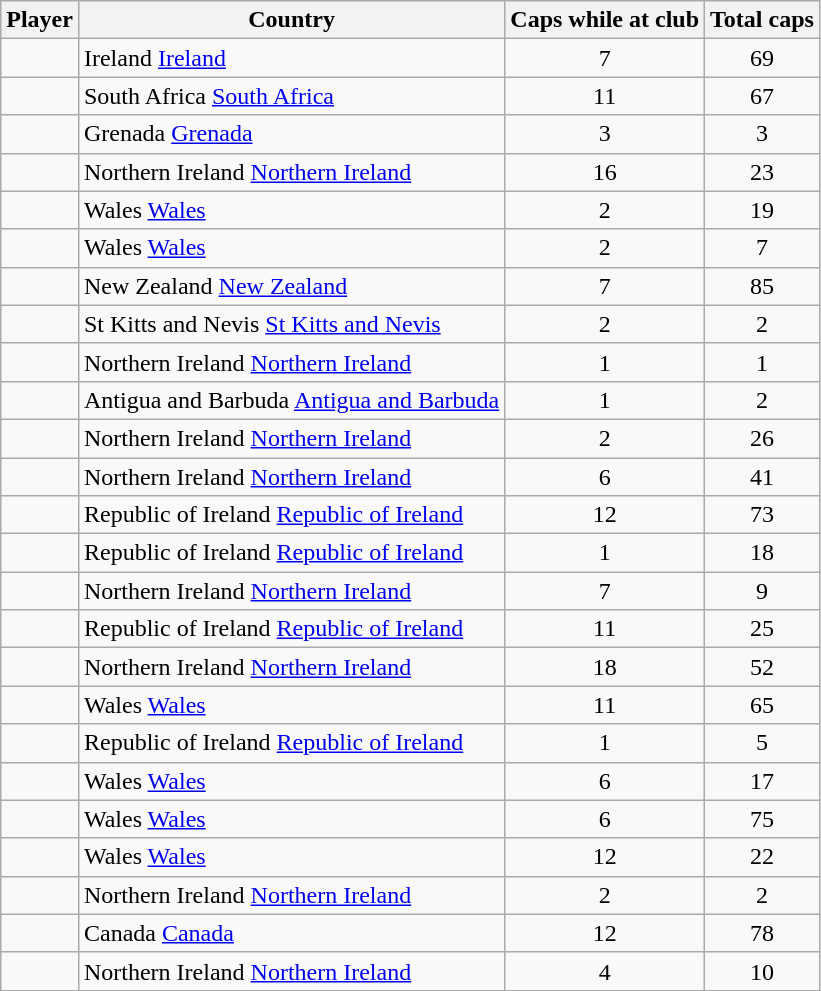<table class="wikitable sortable" style="text-align: center">
<tr>
<th>Player</th>
<th>Country</th>
<th>Caps while at club</th>
<th>Total caps</th>
</tr>
<tr>
<td align=left></td>
<td align=left><span>Ireland</span>  <a href='#'>Ireland</a></td>
<td>7</td>
<td>69</td>
</tr>
<tr>
<td align=left></td>
<td align=left><span>South Africa</span>  <a href='#'>South Africa</a></td>
<td>11</td>
<td>67</td>
</tr>
<tr>
<td align=left></td>
<td align=left><span>Grenada</span>  <a href='#'>Grenada</a></td>
<td>3</td>
<td>3</td>
</tr>
<tr>
<td align=left></td>
<td align=left><span>Northern Ireland</span>  <a href='#'>Northern Ireland</a></td>
<td>16</td>
<td>23</td>
</tr>
<tr>
<td align=left></td>
<td align=left><span>Wales</span>  <a href='#'>Wales</a></td>
<td>2</td>
<td>19</td>
</tr>
<tr>
<td align=left></td>
<td align=left><span>Wales</span>  <a href='#'>Wales</a></td>
<td>2</td>
<td>7</td>
</tr>
<tr>
<td align=left></td>
<td align=left><span>New Zealand</span>  <a href='#'>New Zealand</a></td>
<td>7</td>
<td>85</td>
</tr>
<tr>
<td align=left></td>
<td align=left><span>St Kitts and Nevis</span>  <a href='#'>St Kitts and Nevis</a></td>
<td>2</td>
<td>2</td>
</tr>
<tr>
<td align=left></td>
<td align=left><span>Northern Ireland</span>  <a href='#'>Northern Ireland</a></td>
<td>1</td>
<td>1</td>
</tr>
<tr>
<td align=left></td>
<td align=left><span>Antigua and Barbuda</span>  <a href='#'>Antigua and Barbuda</a></td>
<td>1</td>
<td>2</td>
</tr>
<tr>
<td align=left></td>
<td align=left><span>Northern Ireland</span>  <a href='#'>Northern Ireland</a></td>
<td>2</td>
<td>26</td>
</tr>
<tr>
<td align=left></td>
<td align=left><span>Northern Ireland</span>  <a href='#'>Northern Ireland</a></td>
<td>6</td>
<td>41</td>
</tr>
<tr>
<td align=left></td>
<td align=left><span>Republic of Ireland</span>  <a href='#'>Republic of Ireland</a></td>
<td>12</td>
<td>73</td>
</tr>
<tr>
<td align=left></td>
<td align=left><span>Republic of Ireland</span>  <a href='#'>Republic of Ireland</a></td>
<td>1</td>
<td>18</td>
</tr>
<tr>
<td align=left></td>
<td align=left><span>Northern Ireland</span>  <a href='#'>Northern Ireland</a></td>
<td>7</td>
<td>9</td>
</tr>
<tr>
<td align=left></td>
<td align=left><span>Republic of Ireland</span>  <a href='#'>Republic of Ireland</a></td>
<td>11</td>
<td>25</td>
</tr>
<tr>
<td align=left></td>
<td align=left><span>Northern Ireland</span>  <a href='#'>Northern Ireland</a></td>
<td>18</td>
<td>52</td>
</tr>
<tr>
<td align=left></td>
<td align=left><span>Wales</span>  <a href='#'>Wales</a></td>
<td>11</td>
<td>65</td>
</tr>
<tr>
<td align=left></td>
<td align=left><span>Republic of Ireland</span>  <a href='#'>Republic of Ireland</a></td>
<td>1</td>
<td>5</td>
</tr>
<tr>
<td align=left></td>
<td align=left><span>Wales</span>  <a href='#'>Wales</a></td>
<td>6</td>
<td>17</td>
</tr>
<tr>
<td align=left></td>
<td align=left><span>Wales</span>  <a href='#'>Wales</a></td>
<td>6</td>
<td>75</td>
</tr>
<tr>
<td align=left></td>
<td align=left><span>Wales</span>  <a href='#'>Wales</a></td>
<td>12</td>
<td>22</td>
</tr>
<tr>
<td align=left></td>
<td align=left><span>Northern Ireland</span>  <a href='#'>Northern Ireland</a></td>
<td>2</td>
<td>2</td>
</tr>
<tr>
<td align=left></td>
<td align=left><span>Canada</span>  <a href='#'>Canada</a></td>
<td>12</td>
<td>78</td>
</tr>
<tr>
<td align=left></td>
<td align=left><span>Northern Ireland</span>  <a href='#'>Northern Ireland</a></td>
<td>4</td>
<td>10</td>
</tr>
</table>
